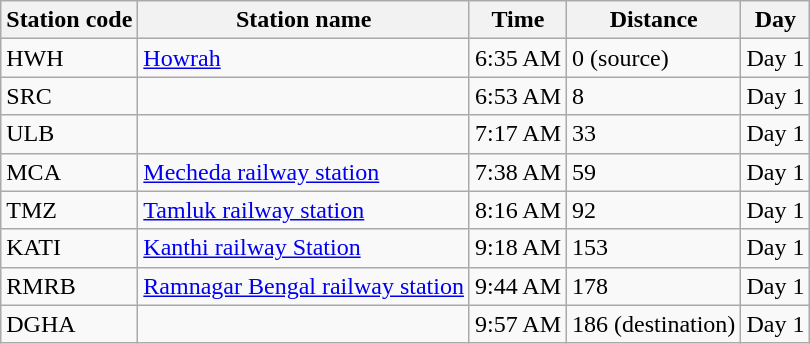<table class="wikitable">
<tr>
<th>Station code</th>
<th>Station name</th>
<th>Time</th>
<th>Distance</th>
<th>Day</th>
</tr>
<tr>
<td>HWH</td>
<td><a href='#'>Howrah</a></td>
<td>6:35 AM</td>
<td>0 (source)</td>
<td>Day 1</td>
</tr>
<tr>
<td>SRC</td>
<td></td>
<td>6:53 AM</td>
<td>8</td>
<td>Day 1</td>
</tr>
<tr>
<td>ULB</td>
<td></td>
<td>7:17 AM</td>
<td>33</td>
<td>Day 1</td>
</tr>
<tr>
<td>MCA</td>
<td><a href='#'>Mecheda railway station</a></td>
<td>7:38 AM</td>
<td>59</td>
<td>Day 1</td>
</tr>
<tr>
<td>TMZ</td>
<td><a href='#'>Tamluk railway station</a></td>
<td>8:16 AM</td>
<td>92</td>
<td>Day 1</td>
</tr>
<tr>
<td>KATI</td>
<td><a href='#'>Kanthi railway Station</a></td>
<td>9:18 AM</td>
<td>153</td>
<td>Day 1</td>
</tr>
<tr>
<td>RMRB</td>
<td><a href='#'>Ramnagar Bengal railway station</a></td>
<td>9:44 AM</td>
<td>178</td>
<td>Day 1</td>
</tr>
<tr>
<td>DGHA</td>
<td></td>
<td>9:57 AM</td>
<td>186 (destination)</td>
<td>Day 1</td>
</tr>
</table>
